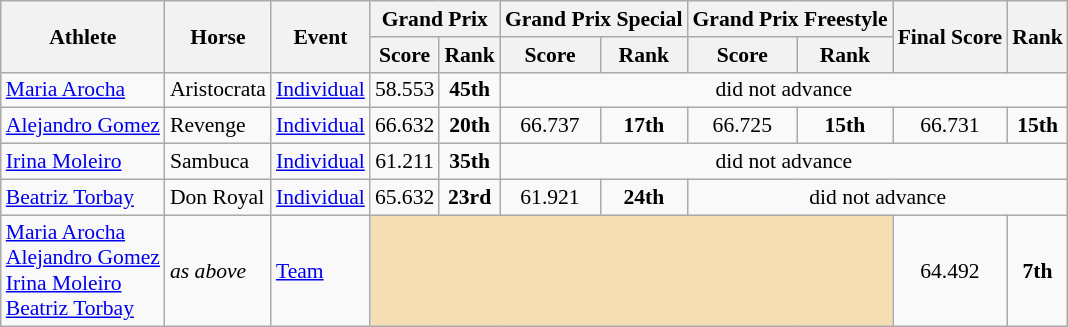<table class="wikitable" style="font-size:90%;">
<tr>
<th rowspan=2>Athlete</th>
<th rowspan=2>Horse</th>
<th rowspan=2>Event</th>
<th colspan=2>Grand Prix</th>
<th colspan=2>Grand Prix Special</th>
<th colspan=2>Grand Prix Freestyle</th>
<th rowspan=2>Final Score</th>
<th rowspan=2>Rank</th>
</tr>
<tr>
<th>Score</th>
<th>Rank</th>
<th>Score</th>
<th>Rank</th>
<th>Score</th>
<th>Rank</th>
</tr>
<tr>
<td><a href='#'>Maria Arocha</a></td>
<td>Aristocrata</td>
<td><a href='#'>Individual</a></td>
<td align=center>58.553</td>
<td align=center><strong>45th</strong></td>
<td style="text-align:center;" colspan="7">did not advance</td>
</tr>
<tr>
<td><a href='#'>Alejandro Gomez</a></td>
<td>Revenge</td>
<td><a href='#'>Individual</a></td>
<td align=center>66.632</td>
<td align=center><strong>20th</strong></td>
<td align=center>66.737</td>
<td align=center><strong>17th</strong></td>
<td align=center>66.725</td>
<td align=center><strong>15th</strong></td>
<td align=center>66.731</td>
<td align=center><strong>15th</strong></td>
</tr>
<tr>
<td><a href='#'>Irina Moleiro</a></td>
<td>Sambuca</td>
<td><a href='#'>Individual</a></td>
<td align=center>61.211</td>
<td align=center><strong>35th</strong></td>
<td style="text-align:center;" colspan="7">did not advance</td>
</tr>
<tr>
<td><a href='#'>Beatriz Torbay</a></td>
<td>Don Royal</td>
<td><a href='#'>Individual</a></td>
<td align=center>65.632</td>
<td align=center><strong>23rd</strong></td>
<td align=center>61.921</td>
<td align=center><strong>24th</strong></td>
<td style="text-align:center;" colspan="7">did not advance</td>
</tr>
<tr>
<td><a href='#'>Maria Arocha</a><br><a href='#'>Alejandro Gomez</a><br><a href='#'>Irina Moleiro</a><br><a href='#'>Beatriz Torbay</a></td>
<td><em>as above</em></td>
<td><a href='#'>Team</a></td>
<td colspan="6" style="background:wheat;"></td>
<td align=center>64.492</td>
<td align=center><strong>7th</strong></td>
</tr>
</table>
